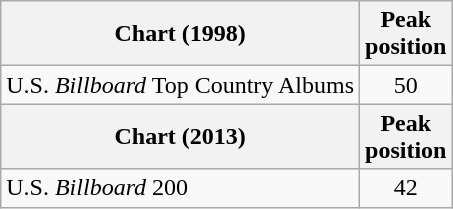<table class="wikitable">
<tr>
<th>Chart (1998)</th>
<th>Peak<br>position</th>
</tr>
<tr>
<td>U.S. <em>Billboard</em> Top Country Albums</td>
<td align="center">50</td>
</tr>
<tr>
<th>Chart (2013)</th>
<th>Peak<br>position</th>
</tr>
<tr>
<td>U.S. <em>Billboard</em> 200</td>
<td align="center">42</td>
</tr>
</table>
